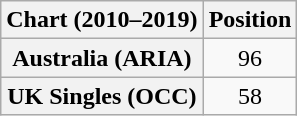<table class="wikitable sortable plainrowheaders" style="text-align:center">
<tr>
<th scope="col">Chart (2010–2019)</th>
<th scope="col">Position</th>
</tr>
<tr>
<th scope="row">Australia (ARIA)</th>
<td>96</td>
</tr>
<tr>
<th scope="row">UK Singles (OCC)</th>
<td>58</td>
</tr>
</table>
